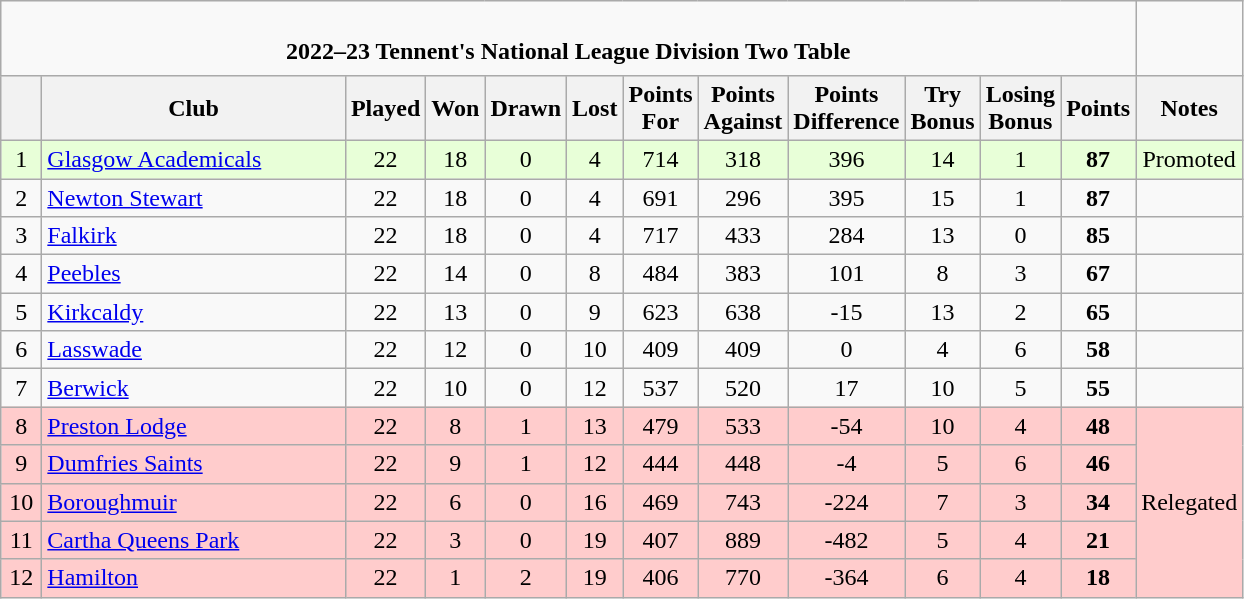<table class="wikitable" style="text-align: center;">
<tr>
<td colspan="12" cellpadding="0" cellspacing="0"><br><table border="0" width="100%" cellpadding="0" cellspacing="0">
<tr>
<td style="border:0px"><strong>2022–23 Tennent's National League Division Two Table</strong></td>
</tr>
</table>
</td>
</tr>
<tr>
<th bgcolor="#efefef" width="20"></th>
<th bgcolor="#efefef" width="195">Club</th>
<th bgcolor="#efefef" width="20">Played</th>
<th bgcolor="#efefef" width="20">Won</th>
<th bgcolor="#efefef" width="20">Drawn</th>
<th bgcolor="#efefef" width="20">Lost</th>
<th bgcolor="#efefef" width="20">Points For</th>
<th bgcolor="#efefef" width="20">Points Against</th>
<th bgcolor="#efefef" width="20">Points Difference</th>
<th bgcolor="#efefef" width="20">Try Bonus</th>
<th bgcolor="#efefef" width="20">Losing Bonus</th>
<th bgcolor="#efefef" width="30">Points</th>
<th bgcolor="#efefef" width="30">Notes</th>
</tr>
<tr bgcolor=#e8ffd8 align=center>
<td>1</td>
<td align=left><a href='#'>Glasgow Academicals</a></td>
<td>22</td>
<td>18</td>
<td>0</td>
<td>4</td>
<td>714</td>
<td>318</td>
<td>396</td>
<td>14</td>
<td>1</td>
<td><strong>87</strong></td>
<td>Promoted</td>
</tr>
<tr>
<td>2</td>
<td align=left><a href='#'>Newton Stewart</a></td>
<td>22</td>
<td>18</td>
<td>0</td>
<td>4</td>
<td>691</td>
<td>296</td>
<td>395</td>
<td>15</td>
<td>1</td>
<td><strong>87</strong></td>
<td></td>
</tr>
<tr>
<td>3</td>
<td align=left><a href='#'>Falkirk</a></td>
<td>22</td>
<td>18</td>
<td>0</td>
<td>4</td>
<td>717</td>
<td>433</td>
<td>284</td>
<td>13</td>
<td>0</td>
<td><strong>85</strong></td>
<td></td>
</tr>
<tr>
<td>4</td>
<td align=left><a href='#'>Peebles</a></td>
<td>22</td>
<td>14</td>
<td>0</td>
<td>8</td>
<td>484</td>
<td>383</td>
<td>101</td>
<td>8</td>
<td>3</td>
<td><strong>67</strong></td>
<td></td>
</tr>
<tr>
<td>5</td>
<td align=left><a href='#'>Kirkcaldy</a></td>
<td>22</td>
<td>13</td>
<td>0</td>
<td>9</td>
<td>623</td>
<td>638</td>
<td>-15</td>
<td>13</td>
<td>2</td>
<td><strong>65</strong></td>
<td></td>
</tr>
<tr>
<td>6</td>
<td align=left><a href='#'>Lasswade</a></td>
<td>22</td>
<td>12</td>
<td>0</td>
<td>10</td>
<td>409</td>
<td>409</td>
<td>0</td>
<td>4</td>
<td>6</td>
<td><strong>58</strong></td>
<td></td>
</tr>
<tr>
<td>7</td>
<td align=left><a href='#'>Berwick</a></td>
<td>22</td>
<td>10</td>
<td>0</td>
<td>12</td>
<td>537</td>
<td>520</td>
<td>17</td>
<td>10</td>
<td>5</td>
<td><strong>55</strong></td>
<td></td>
</tr>
<tr bgcolor=#ffcccc align=center>
<td>8</td>
<td align=left><a href='#'>Preston Lodge</a></td>
<td>22</td>
<td>8</td>
<td>1</td>
<td>13</td>
<td>479</td>
<td>533</td>
<td>-54</td>
<td>10</td>
<td>4</td>
<td><strong>48</strong></td>
<td rowspan="5">Relegated</td>
</tr>
<tr bgcolor=#ffcccc align=center>
<td>9</td>
<td align=left><a href='#'>Dumfries Saints</a></td>
<td>22</td>
<td>9</td>
<td>1</td>
<td>12</td>
<td>444</td>
<td>448</td>
<td>-4</td>
<td>5</td>
<td>6</td>
<td><strong>46</strong></td>
</tr>
<tr bgcolor=#ffcccc align=center>
<td>10</td>
<td align=left><a href='#'>Boroughmuir</a></td>
<td>22</td>
<td>6</td>
<td>0</td>
<td>16</td>
<td>469</td>
<td>743</td>
<td>-224</td>
<td>7</td>
<td>3</td>
<td><strong>34</strong></td>
</tr>
<tr bgcolor=#ffcccc align=center>
<td>11</td>
<td align=left><a href='#'>Cartha Queens Park</a></td>
<td>22</td>
<td>3</td>
<td>0</td>
<td>19</td>
<td>407</td>
<td>889</td>
<td>-482</td>
<td>5</td>
<td>4</td>
<td><strong>21</strong></td>
</tr>
<tr bgcolor=#ffcccc align=center>
<td>12</td>
<td align=left><a href='#'>Hamilton</a></td>
<td>22</td>
<td>1</td>
<td>2</td>
<td>19</td>
<td>406</td>
<td>770</td>
<td>-364</td>
<td>6</td>
<td>4</td>
<td><strong>18</strong></td>
</tr>
</table>
